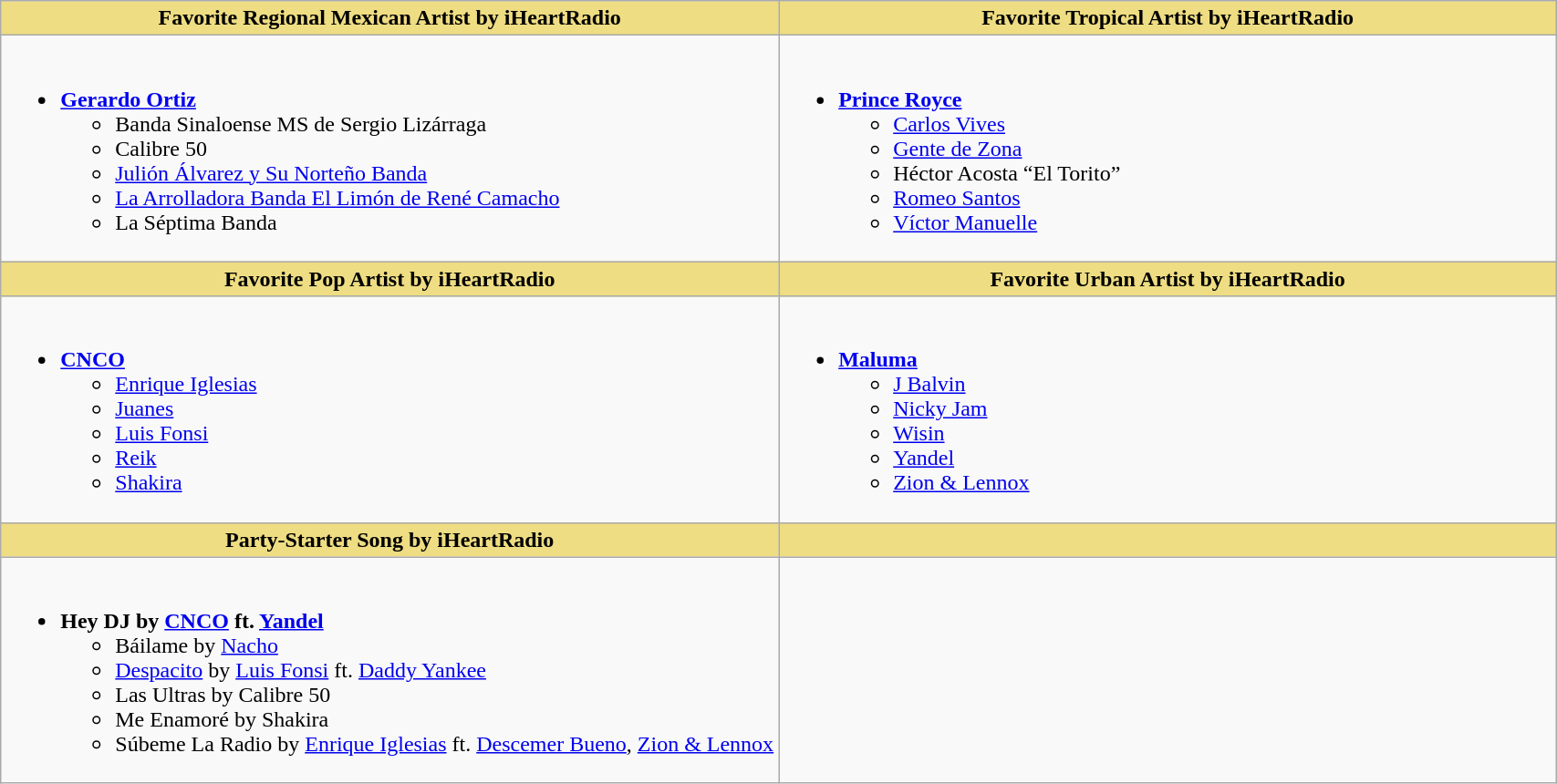<table class=wikitable>
<tr>
<th style="background:#EEDD82; width:50%">Favorite Regional Mexican Artist by iHeartRadio</th>
<th style="background:#EEDD82; width:50%">Favorite Tropical Artist by iHeartRadio</th>
</tr>
<tr>
<td valign="top"><br><ul><li><strong><a href='#'>Gerardo Ortiz</a></strong><ul><li>Banda Sinaloense MS de Sergio Lizárraga</li><li>Calibre 50</li><li><a href='#'>Julión Álvarez y Su Norteño Banda</a></li><li><a href='#'>La Arrolladora Banda El Limón de René Camacho</a></li><li>La Séptima Banda</li></ul></li></ul></td>
<td valign="top"><br><ul><li><strong><a href='#'>Prince Royce</a></strong><ul><li><a href='#'>Carlos Vives</a></li><li><a href='#'>Gente de Zona</a></li><li>Héctor Acosta “El Torito”</li><li><a href='#'>Romeo Santos</a></li><li><a href='#'>Víctor Manuelle</a></li></ul></li></ul></td>
</tr>
<tr>
<th style="background:#EEDD82; width:50%">Favorite Pop Artist by iHeartRadio</th>
<th style="background:#EEDD82; width:50%">Favorite Urban Artist by iHeartRadio</th>
</tr>
<tr>
<td valign="top"><br><ul><li><strong><a href='#'>CNCO</a></strong><ul><li><a href='#'>Enrique Iglesias</a></li><li><a href='#'>Juanes</a></li><li><a href='#'>Luis Fonsi</a></li><li><a href='#'>Reik</a></li><li><a href='#'>Shakira</a></li></ul></li></ul></td>
<td valign="top"><br><ul><li><strong><a href='#'>Maluma</a></strong><ul><li><a href='#'>J Balvin</a></li><li><a href='#'>Nicky Jam</a></li><li><a href='#'>Wisin</a></li><li><a href='#'>Yandel</a></li><li><a href='#'>Zion & Lennox</a></li></ul></li></ul></td>
</tr>
<tr>
<th style="background:#EEDD82; width:50%">Party-Starter Song by iHeartRadio</th>
<th style="background:#EEDD82; width:50%"></th>
</tr>
<tr>
<td valign="top"><br><ul><li><strong>Hey DJ by <a href='#'>CNCO</a> ft. <a href='#'>Yandel</a></strong><ul><li>Báilame by <a href='#'>Nacho</a></li><li><a href='#'>Despacito</a> by <a href='#'>Luis Fonsi</a> ft. <a href='#'>Daddy Yankee</a></li><li>Las Ultras by Calibre 50</li><li>Me Enamoré by Shakira</li><li>Súbeme La Radio by <a href='#'>Enrique Iglesias</a> ft. <a href='#'>Descemer Bueno</a>, <a href='#'>Zion & Lennox</a></li></ul></li></ul></td>
</tr>
</table>
